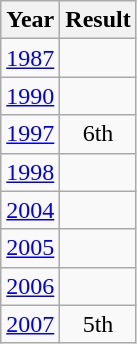<table class="wikitable" style="text-align:center">
<tr>
<th>Year</th>
<th>Result</th>
</tr>
<tr>
<td><a href='#'>1987</a></td>
<td></td>
</tr>
<tr>
<td><a href='#'>1990</a></td>
<td></td>
</tr>
<tr>
<td><a href='#'>1997</a></td>
<td>6th</td>
</tr>
<tr>
<td><a href='#'>1998</a></td>
<td></td>
</tr>
<tr>
<td><a href='#'>2004</a></td>
<td></td>
</tr>
<tr>
<td><a href='#'>2005</a></td>
<td></td>
</tr>
<tr>
<td><a href='#'>2006</a></td>
<td></td>
</tr>
<tr>
<td><a href='#'>2007</a></td>
<td>5th</td>
</tr>
</table>
